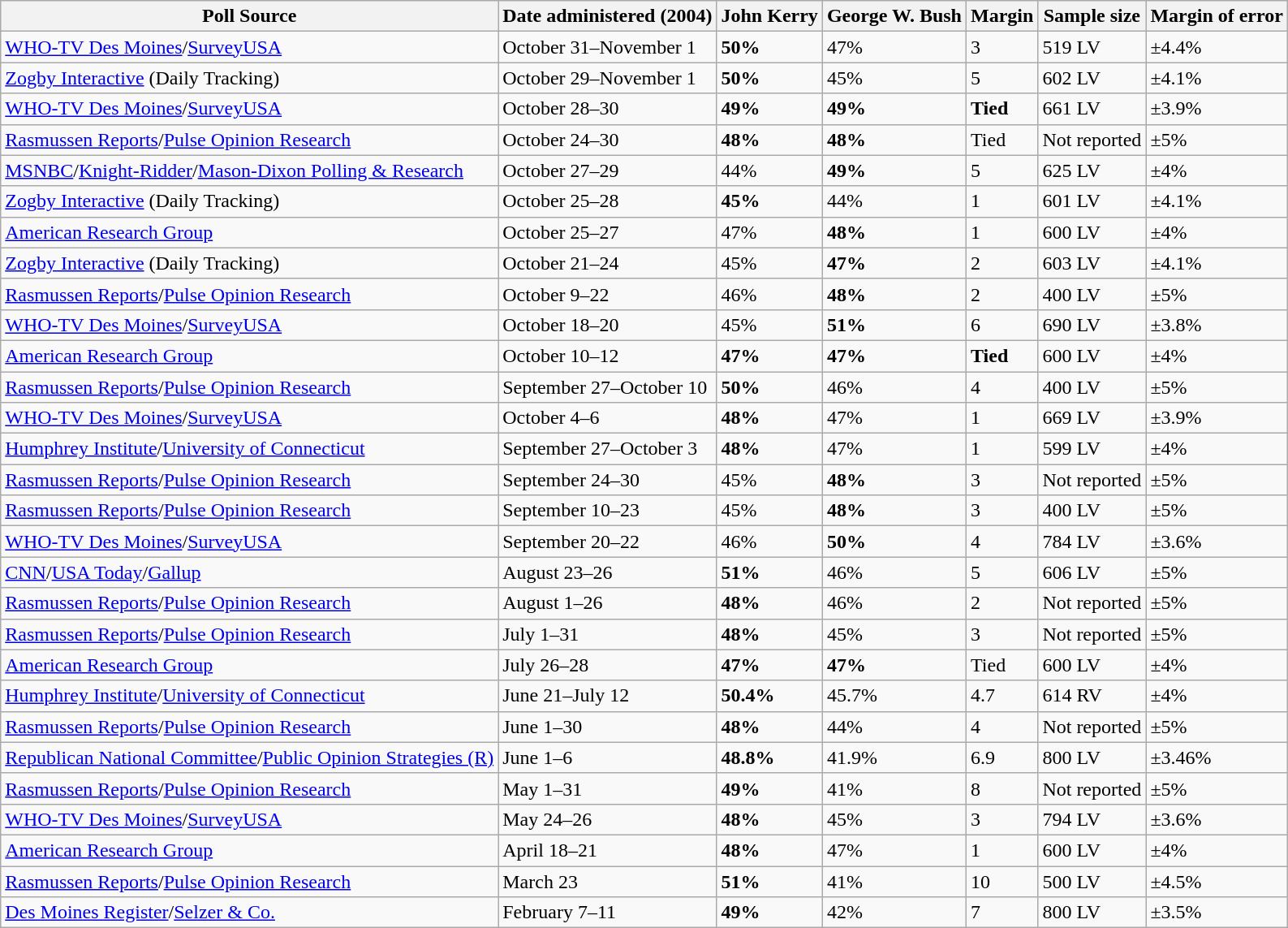<table class="wikitable">
<tr>
<th>Poll Source</th>
<th>Date administered (2004)</th>
<th>John Kerry</th>
<th>George W. Bush</th>
<th>Margin</th>
<th>Sample size</th>
<th>Margin of error</th>
</tr>
<tr>
<td><a href='#'>WHO-TV Des Moines</a>/<a href='#'>SurveyUSA</a></td>
<td>October 31–November 1</td>
<td><strong>50%</strong></td>
<td>47%</td>
<td>3</td>
<td>519 LV</td>
<td>±4.4%</td>
</tr>
<tr>
<td><a href='#'>Zogby Interactive</a> (Daily Tracking)</td>
<td>October 29–November 1</td>
<td><strong>50%</strong></td>
<td>45%</td>
<td>5</td>
<td>602 LV</td>
<td>±4.1%</td>
</tr>
<tr>
<td><a href='#'>WHO-TV Des Moines</a>/<a href='#'>SurveyUSA</a></td>
<td>October 28–30</td>
<td><strong>49%</strong></td>
<td><strong>49%</strong></td>
<td><strong>Tied</strong></td>
<td>661 LV</td>
<td>±3.9%</td>
</tr>
<tr>
<td><a href='#'>Rasmussen Reports</a>/<a href='#'>Pulse Opinion Research</a></td>
<td>October 24–30</td>
<td><strong>48%</strong></td>
<td><strong>48%</strong></td>
<td>Tied</td>
<td>Not reported</td>
<td>±5%</td>
</tr>
<tr>
<td><a href='#'>MSNBC</a>/<a href='#'>Knight-Ridder</a>/<a href='#'>Mason-Dixon Polling & Research</a></td>
<td>October 27–29</td>
<td>44%</td>
<td><strong>49%</strong></td>
<td>5</td>
<td>625 LV</td>
<td>±4%</td>
</tr>
<tr>
<td><a href='#'>Zogby Interactive</a> (Daily Tracking)</td>
<td>October 25–28</td>
<td><strong>45%</strong></td>
<td>44%</td>
<td>1</td>
<td>601 LV</td>
<td>±4.1%</td>
</tr>
<tr>
<td><a href='#'>American Research Group</a></td>
<td>October 25–27</td>
<td>47%</td>
<td><strong>48%</strong></td>
<td>1</td>
<td>600 LV</td>
<td>±4%</td>
</tr>
<tr>
<td><a href='#'>Zogby Interactive</a> (Daily Tracking)</td>
<td>October 21–24</td>
<td>45%</td>
<td><strong>47%</strong></td>
<td>2</td>
<td>603 LV</td>
<td>±4.1%</td>
</tr>
<tr>
<td><a href='#'>Rasmussen Reports</a>/<a href='#'>Pulse Opinion Research</a></td>
<td>October 9–22</td>
<td>46%</td>
<td><strong>48%</strong></td>
<td>2</td>
<td>400 LV</td>
<td>±5%</td>
</tr>
<tr>
<td><a href='#'>WHO-TV Des Moines</a>/<a href='#'>SurveyUSA</a></td>
<td>October 18–20</td>
<td>45%</td>
<td><strong>51%</strong></td>
<td>6</td>
<td>690 LV</td>
<td>±3.8%</td>
</tr>
<tr>
<td><a href='#'>American Research Group</a></td>
<td>October 10–12</td>
<td><strong>47%</strong></td>
<td><strong>47%</strong></td>
<td><strong>Tied</strong></td>
<td>600 LV</td>
<td>±4%</td>
</tr>
<tr>
<td><a href='#'>Rasmussen Reports</a>/<a href='#'>Pulse Opinion Research</a></td>
<td>September 27–October 10</td>
<td><strong>50%</strong></td>
<td>46%</td>
<td>4</td>
<td>400 LV</td>
<td>±5%</td>
</tr>
<tr>
<td><a href='#'>WHO-TV Des Moines</a>/<a href='#'>SurveyUSA</a></td>
<td>October 4–6</td>
<td><strong>48%</strong></td>
<td>47%</td>
<td>1</td>
<td>669 LV</td>
<td>±3.9%</td>
</tr>
<tr>
<td><a href='#'>Humphrey Institute</a>/<a href='#'>University of Connecticut</a></td>
<td>September 27–October 3</td>
<td><strong>48%</strong></td>
<td>47%</td>
<td>1</td>
<td>599 LV</td>
<td>±4%</td>
</tr>
<tr>
<td><a href='#'>Rasmussen Reports</a>/<a href='#'>Pulse Opinion Research</a></td>
<td>September 24–30</td>
<td>45%</td>
<td><strong>48%</strong></td>
<td>3</td>
<td>Not reported</td>
<td>±5%</td>
</tr>
<tr>
<td><a href='#'>Rasmussen Reports</a>/<a href='#'>Pulse Opinion Research</a></td>
<td>September 10–23</td>
<td>45%</td>
<td><strong>48%</strong></td>
<td>3</td>
<td>400 LV</td>
<td>±5%</td>
</tr>
<tr>
<td><a href='#'>WHO-TV Des Moines</a>/<a href='#'>SurveyUSA</a></td>
<td>September 20–22</td>
<td>46%</td>
<td><strong>50%</strong></td>
<td>4</td>
<td>784 LV</td>
<td>±3.6%</td>
</tr>
<tr>
<td><a href='#'>CNN</a>/<a href='#'>USA Today</a>/<a href='#'>Gallup</a></td>
<td>August 23–26</td>
<td><strong>51%</strong></td>
<td>46%</td>
<td>5</td>
<td>606 LV</td>
<td>±5%</td>
</tr>
<tr>
<td><a href='#'>Rasmussen Reports</a>/<a href='#'>Pulse Opinion Research</a></td>
<td>August 1–26</td>
<td><strong>48%</strong></td>
<td>46%</td>
<td>2</td>
<td>Not reported</td>
<td>±5%</td>
</tr>
<tr>
<td><a href='#'>Rasmussen Reports</a>/<a href='#'>Pulse Opinion Research</a></td>
<td>July 1–31</td>
<td><strong>48%</strong></td>
<td>45%</td>
<td>3</td>
<td>Not reported</td>
<td>±5%</td>
</tr>
<tr>
<td><a href='#'>American Research Group</a></td>
<td>July 26–28</td>
<td><strong>47%</strong></td>
<td><strong>47%</strong></td>
<td>Tied</td>
<td>600 LV</td>
<td>±4%</td>
</tr>
<tr>
<td><a href='#'>Humphrey Institute</a>/<a href='#'>University of Connecticut</a></td>
<td>June 21–July 12</td>
<td><strong>50.4%</strong></td>
<td>45.7%</td>
<td>4.7</td>
<td>614 RV</td>
<td>±4%</td>
</tr>
<tr>
<td><a href='#'>Rasmussen Reports</a>/<a href='#'>Pulse Opinion Research</a></td>
<td>June 1–30</td>
<td><strong>48%</strong></td>
<td>44%</td>
<td>4</td>
<td>Not reported</td>
<td>±5%</td>
</tr>
<tr>
<td><a href='#'>Republican National Committee</a>/<a href='#'>Public Opinion Strategies (R)</a></td>
<td>June 1–6</td>
<td><strong>48.8%</strong></td>
<td>41.9%</td>
<td>6.9</td>
<td>800 LV</td>
<td>±3.46%</td>
</tr>
<tr>
<td><a href='#'>Rasmussen Reports</a>/<a href='#'>Pulse Opinion Research</a></td>
<td>May 1–31</td>
<td><strong>49%</strong></td>
<td>41%</td>
<td>8</td>
<td>Not reported</td>
<td>±5%</td>
</tr>
<tr>
<td><a href='#'>WHO-TV Des Moines</a>/<a href='#'>SurveyUSA</a></td>
<td>May 24–26</td>
<td><strong>48%</strong></td>
<td>45%</td>
<td>3</td>
<td>794 LV</td>
<td>±3.6%</td>
</tr>
<tr>
<td><a href='#'>American Research Group</a></td>
<td>April 18–21</td>
<td><strong>48%</strong></td>
<td>47%</td>
<td>1</td>
<td>600 LV</td>
<td>±4%</td>
</tr>
<tr>
<td><a href='#'>Rasmussen Reports</a>/<a href='#'>Pulse Opinion Research</a></td>
<td>March 23</td>
<td><strong>51%</strong></td>
<td>41%</td>
<td>10</td>
<td>500 LV</td>
<td>±4.5%</td>
</tr>
<tr>
<td><a href='#'>Des Moines Register</a>/<a href='#'>Selzer & Co.</a></td>
<td>February 7–11</td>
<td><strong>49%</strong></td>
<td>42%</td>
<td>7</td>
<td>800 LV</td>
<td>±3.5%</td>
</tr>
</table>
